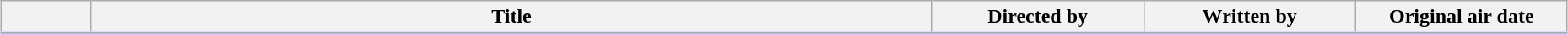<table class="wikitable" style="width:98%; margin:auto; background:#FFF;">
<tr style="border-bottom: 3px solid #CCF;">
<th style="width:4em;"></th>
<th>Title</th>
<th style="width:10em;">Directed by</th>
<th style="width:10em;">Written by</th>
<th style="width:10em;">Original air date</th>
</tr>
<tr>
</tr>
</table>
